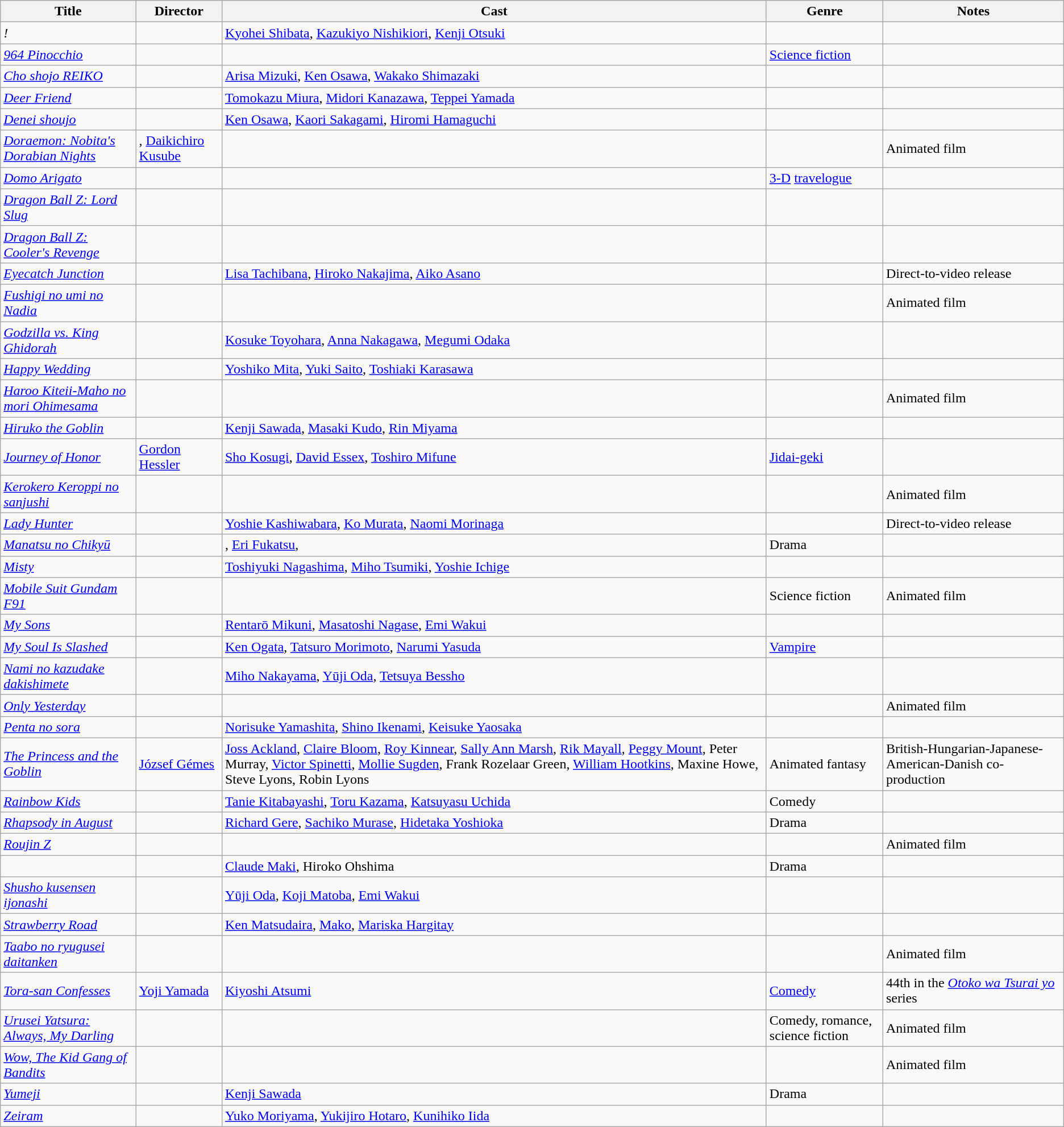<table class="wikitable sortable">
<tr>
<th scope="col">Title</th>
<th scope="col">Director</th>
<th scope="col" class="unsortable">Cast</th>
<th scope="col">Genre</th>
<th scope="col">Notes</th>
</tr>
<tr>
<td><em>!<Ai·Oo></em></td>
<td></td>
<td><a href='#'>Kyohei Shibata</a>, <a href='#'>Kazukiyo Nishikiori</a>, <a href='#'>Kenji Otsuki</a></td>
<td></td>
<td></td>
</tr>
<tr>
<td><em><a href='#'>964 Pinocchio</a></em></td>
<td></td>
<td></td>
<td><a href='#'>Science fiction</a></td>
<td></td>
</tr>
<tr>
<td><em><a href='#'>Cho shojo REIKO</a></em></td>
<td></td>
<td><a href='#'>Arisa Mizuki</a>, <a href='#'>Ken Osawa</a>, <a href='#'>Wakako Shimazaki</a></td>
<td></td>
<td></td>
</tr>
<tr>
<td><em><a href='#'>Deer Friend</a></em></td>
<td></td>
<td><a href='#'>Tomokazu Miura</a>, <a href='#'>Midori Kanazawa</a>, <a href='#'>Teppei Yamada</a></td>
<td></td>
<td></td>
</tr>
<tr>
<td><em><a href='#'>Denei shoujo</a></em></td>
<td></td>
<td><a href='#'>Ken Osawa</a>, <a href='#'>Kaori Sakagami</a>, <a href='#'>Hiromi Hamaguchi</a></td>
<td></td>
<td></td>
</tr>
<tr>
<td><em><a href='#'>Doraemon: Nobita's Dorabian Nights</a></em></td>
<td>, <a href='#'>Daikichiro Kusube</a></td>
<td></td>
<td></td>
<td>Animated film</td>
</tr>
<tr>
<td><em><a href='#'>Domo Arigato</a></em></td>
<td></td>
<td></td>
<td><a href='#'>3-D</a> <a href='#'>travelogue</a></td>
<td></td>
</tr>
<tr>
<td><em><a href='#'>Dragon Ball Z: Lord Slug</a></em></td>
<td></td>
<td></td>
<td></td>
<td></td>
</tr>
<tr>
<td><em><a href='#'>Dragon Ball Z: Cooler's Revenge</a></em></td>
<td></td>
<td></td>
<td></td>
<td></td>
</tr>
<tr>
<td><em><a href='#'>Eyecatch Junction</a></em></td>
<td></td>
<td><a href='#'>Lisa Tachibana</a>, <a href='#'>Hiroko Nakajima</a>, <a href='#'>Aiko Asano</a></td>
<td></td>
<td>Direct-to-video release</td>
</tr>
<tr>
<td><em><a href='#'>Fushigi no umi no Nadia</a></em></td>
<td></td>
<td></td>
<td></td>
<td>Animated film</td>
</tr>
<tr>
<td><em><a href='#'>Godzilla vs. King Ghidorah</a></em></td>
<td></td>
<td><a href='#'>Kosuke Toyohara</a>, <a href='#'>Anna Nakagawa</a>, <a href='#'>Megumi Odaka</a></td>
<td></td>
<td></td>
</tr>
<tr>
<td><em><a href='#'>Happy Wedding</a></em></td>
<td></td>
<td><a href='#'>Yoshiko Mita</a>, <a href='#'>Yuki Saito</a>, <a href='#'>Toshiaki Karasawa</a></td>
<td></td>
<td></td>
</tr>
<tr>
<td><em><a href='#'>Haroo Kiteii-Maho no mori Ohimesama</a></em></td>
<td></td>
<td></td>
<td></td>
<td>Animated film</td>
</tr>
<tr>
<td><em><a href='#'>Hiruko the Goblin</a></em></td>
<td></td>
<td><a href='#'>Kenji Sawada</a>, <a href='#'>Masaki Kudo</a>, <a href='#'>Rin Miyama</a></td>
<td></td>
<td></td>
</tr>
<tr>
<td><em><a href='#'>Journey of Honor</a></em></td>
<td><a href='#'>Gordon Hessler</a></td>
<td><a href='#'>Sho Kosugi</a>, <a href='#'>David Essex</a>, <a href='#'>Toshiro Mifune</a></td>
<td><a href='#'>Jidai-geki</a></td>
<td></td>
</tr>
<tr>
<td><em><a href='#'>Kerokero Keroppi no sanjushi</a></em></td>
<td></td>
<td></td>
<td></td>
<td>Animated film</td>
</tr>
<tr>
<td><em><a href='#'>Lady Hunter</a></em></td>
<td></td>
<td><a href='#'>Yoshie Kashiwabara</a>, <a href='#'>Ko Murata</a>, <a href='#'>Naomi Morinaga</a></td>
<td></td>
<td>Direct-to-video release</td>
</tr>
<tr>
<td><em><a href='#'>Manatsu no Chikyū</a></em></td>
<td></td>
<td>, <a href='#'>Eri Fukatsu</a>, </td>
<td>Drama</td>
<td></td>
</tr>
<tr>
<td><em><a href='#'>Misty</a></em></td>
<td></td>
<td><a href='#'>Toshiyuki Nagashima</a>, <a href='#'>Miho Tsumiki</a>, <a href='#'>Yoshie Ichige</a></td>
<td></td>
<td></td>
</tr>
<tr>
<td><em><a href='#'>Mobile Suit Gundam F91</a></em></td>
<td></td>
<td></td>
<td>Science fiction</td>
<td>Animated film</td>
</tr>
<tr>
<td><em><a href='#'>My Sons</a></em></td>
<td></td>
<td><a href='#'>Rentarō Mikuni</a>, <a href='#'>Masatoshi Nagase</a>, <a href='#'>Emi Wakui</a></td>
<td></td>
<td></td>
</tr>
<tr>
<td><em><a href='#'>My Soul Is Slashed</a></em></td>
<td></td>
<td><a href='#'>Ken Ogata</a>, <a href='#'>Tatsuro Morimoto</a>, <a href='#'>Narumi Yasuda</a></td>
<td><a href='#'>Vampire</a></td>
<td></td>
</tr>
<tr>
<td><em><a href='#'>Nami no kazudake dakishimete</a></em></td>
<td></td>
<td><a href='#'>Miho Nakayama</a>, <a href='#'>Yūji Oda</a>, <a href='#'>Tetsuya Bessho</a></td>
<td></td>
<td></td>
</tr>
<tr>
<td><em><a href='#'>Only Yesterday</a></em></td>
<td></td>
<td></td>
<td></td>
<td>Animated film</td>
</tr>
<tr>
<td><em><a href='#'>Penta no sora</a></em></td>
<td></td>
<td><a href='#'>Norisuke Yamashita</a>, <a href='#'>Shino Ikenami</a>, <a href='#'>Keisuke Yaosaka</a></td>
<td></td>
<td></td>
</tr>
<tr>
<td><em><a href='#'>The Princess and the Goblin</a></em></td>
<td><a href='#'>József Gémes</a></td>
<td><a href='#'>Joss Ackland</a>, <a href='#'>Claire Bloom</a>, <a href='#'>Roy Kinnear</a>, <a href='#'>Sally Ann Marsh</a>, <a href='#'>Rik Mayall</a>, <a href='#'>Peggy Mount</a>, Peter Murray, <a href='#'>Victor Spinetti</a>, <a href='#'>Mollie Sugden</a>, Frank Rozelaar Green, <a href='#'>William Hootkins</a>, Maxine Howe, Steve Lyons, Robin Lyons</td>
<td>Animated fantasy</td>
<td>British-Hungarian-Japanese-American-Danish co-production</td>
</tr>
<tr>
<td><em><a href='#'>Rainbow Kids</a></em></td>
<td></td>
<td><a href='#'>Tanie Kitabayashi</a>, <a href='#'>Toru Kazama</a>, <a href='#'>Katsuyasu Uchida</a></td>
<td>Comedy</td>
<td></td>
</tr>
<tr>
<td><em><a href='#'>Rhapsody in August</a></em></td>
<td></td>
<td><a href='#'>Richard Gere</a>, <a href='#'>Sachiko Murase</a>, <a href='#'>Hidetaka Yoshioka</a></td>
<td>Drama</td>
<td></td>
</tr>
<tr>
<td><em><a href='#'>Roujin Z</a></em></td>
<td></td>
<td></td>
<td></td>
<td>Animated film</td>
</tr>
<tr>
<td></td>
<td></td>
<td><a href='#'>Claude Maki</a>, Hiroko Ohshima</td>
<td>Drama</td>
<td></td>
</tr>
<tr>
<td><em><a href='#'>Shusho kusensen ijonashi</a></em></td>
<td></td>
<td><a href='#'>Yūji Oda</a>, <a href='#'>Koji Matoba</a>, <a href='#'>Emi Wakui</a></td>
<td></td>
<td></td>
</tr>
<tr>
<td><em><a href='#'>Strawberry Road</a></em></td>
<td></td>
<td><a href='#'>Ken Matsudaira</a>, <a href='#'>Mako</a>, <a href='#'>Mariska Hargitay</a></td>
<td></td>
<td></td>
</tr>
<tr>
<td><em><a href='#'>Taabo no ryugusei daitanken</a></em></td>
<td></td>
<td></td>
<td></td>
<td>Animated film</td>
</tr>
<tr>
<td><em><a href='#'>Tora-san Confesses</a></em></td>
<td><a href='#'>Yoji Yamada</a></td>
<td><a href='#'>Kiyoshi Atsumi</a></td>
<td><a href='#'>Comedy</a></td>
<td>44th in the <em><a href='#'>Otoko wa Tsurai yo</a></em> series</td>
</tr>
<tr>
<td><em><a href='#'>Urusei Yatsura: Always, My Darling</a></em></td>
<td></td>
<td></td>
<td>Comedy, romance, science fiction</td>
<td>Animated film</td>
</tr>
<tr>
<td><em><a href='#'>Wow, The Kid Gang of Bandits</a></em></td>
<td></td>
<td></td>
<td></td>
<td>Animated film</td>
</tr>
<tr>
<td><em><a href='#'>Yumeji</a></em></td>
<td></td>
<td><a href='#'>Kenji Sawada</a></td>
<td>Drama</td>
<td></td>
</tr>
<tr>
<td><em><a href='#'>Zeiram</a></em></td>
<td></td>
<td><a href='#'>Yuko Moriyama</a>, <a href='#'>Yukijiro Hotaro</a>, <a href='#'>Kunihiko Iida</a></td>
<td></td>
<td></td>
</tr>
</table>
